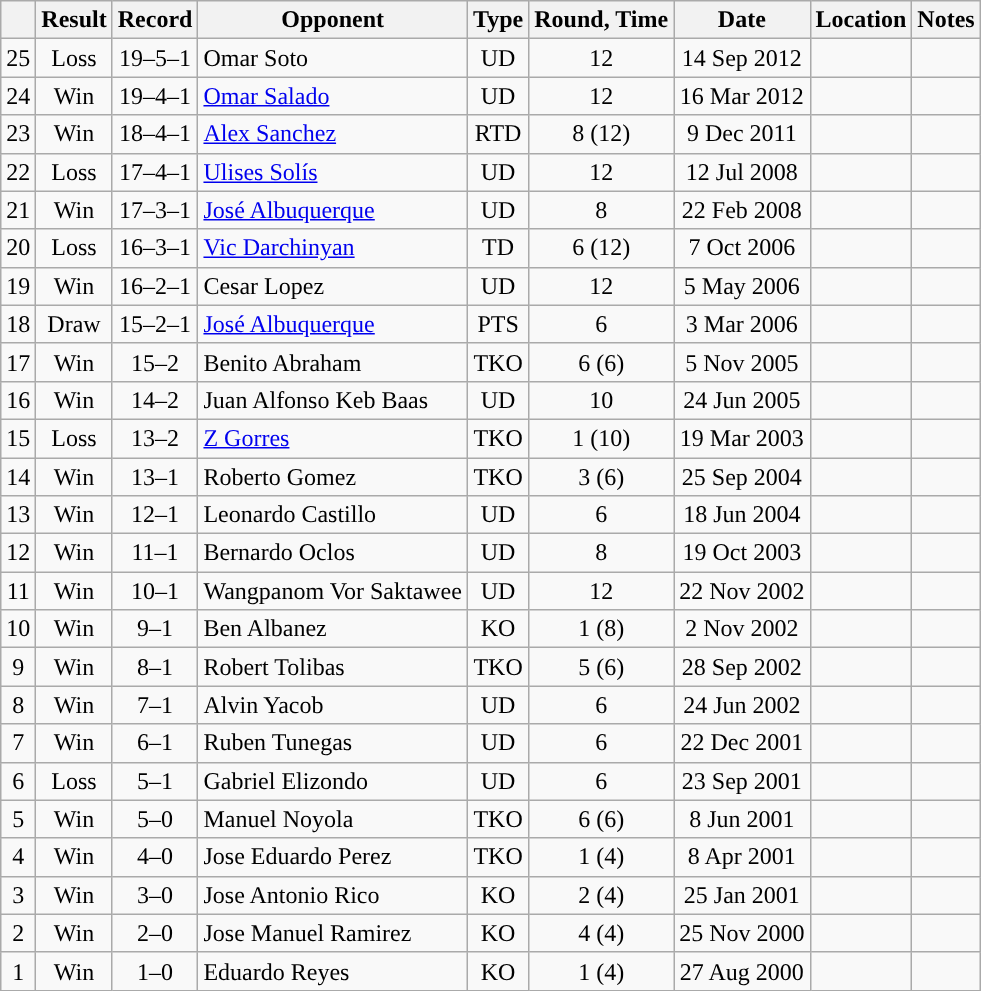<table class="wikitable" style="text-align:center">
<tr>
<th></th>
<th>Result</th>
<th>Record</th>
<th>Opponent</th>
<th>Type</th>
<th>Round, Time</th>
<th>Date</th>
<th>Location</th>
<th>Notes</th>
</tr>
<tr>
<td>25</td>
<td>Loss</td>
<td>19–5–1</td>
<td align=left>Omar Soto</td>
<td>UD</td>
<td>12</td>
<td>14 Sep 2012</td>
<td align=left></td>
<td align=left></td>
</tr>
<tr>
<td>24</td>
<td>Win</td>
<td>19–4–1</td>
<td align=left><a href='#'>Omar Salado</a></td>
<td>UD</td>
<td>12</td>
<td>16 Mar 2012</td>
<td align=left></td>
<td align=left></td>
</tr>
<tr>
<td>23</td>
<td>Win</td>
<td>18–4–1</td>
<td align=left><a href='#'>Alex Sanchez</a></td>
<td>RTD</td>
<td>8 (12) </td>
<td>9 Dec 2011</td>
<td align=left></td>
<td></td>
</tr>
<tr>
<td>22</td>
<td>Loss</td>
<td>17–4–1</td>
<td align=left><a href='#'>Ulises Solís</a></td>
<td>UD</td>
<td>12</td>
<td>12 Jul 2008</td>
<td align=left></td>
<td align=left></td>
</tr>
<tr>
<td>21</td>
<td>Win</td>
<td>17–3–1</td>
<td align=left><a href='#'>José Albuquerque</a></td>
<td>UD</td>
<td>8</td>
<td>22 Feb 2008</td>
<td align=left></td>
<td></td>
</tr>
<tr>
<td>20</td>
<td>Loss</td>
<td>16–3–1</td>
<td align=left><a href='#'>Vic Darchinyan</a></td>
<td>TD</td>
<td>6 (12) </td>
<td>7 Oct 2006</td>
<td align=left></td>
<td align=left></td>
</tr>
<tr>
<td>19</td>
<td>Win</td>
<td>16–2–1</td>
<td align=left>Cesar Lopez</td>
<td>UD</td>
<td>12</td>
<td>5 May 2006</td>
<td align=left></td>
<td align=left></td>
</tr>
<tr>
<td>18</td>
<td>Draw</td>
<td>15–2–1</td>
<td align=left><a href='#'>José Albuquerque</a></td>
<td>PTS</td>
<td>6</td>
<td>3 Mar 2006</td>
<td align=left></td>
<td></td>
</tr>
<tr>
<td>17</td>
<td>Win</td>
<td>15–2</td>
<td align=left>Benito Abraham</td>
<td>TKO</td>
<td>6 (6) </td>
<td>5 Nov 2005</td>
<td align=left></td>
<td></td>
</tr>
<tr>
<td>16</td>
<td>Win</td>
<td>14–2</td>
<td align=left>Juan Alfonso Keb Baas</td>
<td>UD</td>
<td>10</td>
<td>24 Jun 2005</td>
<td align=left></td>
<td></td>
</tr>
<tr>
<td>15</td>
<td>Loss</td>
<td>13–2</td>
<td align=left><a href='#'>Z Gorres</a></td>
<td>TKO</td>
<td>1 (10) </td>
<td>19 Mar 2003</td>
<td align=left></td>
<td></td>
</tr>
<tr>
<td>14</td>
<td>Win</td>
<td>13–1</td>
<td align=left>Roberto Gomez</td>
<td>TKO</td>
<td>3 (6) </td>
<td>25 Sep 2004</td>
<td align=left></td>
<td></td>
</tr>
<tr>
<td>13</td>
<td>Win</td>
<td>12–1</td>
<td align=left>Leonardo Castillo</td>
<td>UD</td>
<td>6</td>
<td>18 Jun 2004</td>
<td align=left></td>
<td></td>
</tr>
<tr>
<td>12</td>
<td>Win</td>
<td>11–1</td>
<td align=left>Bernardo Oclos</td>
<td>UD</td>
<td>8</td>
<td>19 Oct 2003</td>
<td align=left></td>
<td></td>
</tr>
<tr>
<td>11</td>
<td>Win</td>
<td>10–1</td>
<td align=left>Wangpanom Vor Saktawee</td>
<td>UD</td>
<td>12</td>
<td>22 Nov 2002</td>
<td align=left></td>
<td align=left></td>
</tr>
<tr>
<td>10</td>
<td>Win</td>
<td>9–1</td>
<td align=left>Ben Albanez</td>
<td>KO</td>
<td>1 (8)</td>
<td>2 Nov 2002</td>
<td align=left></td>
<td></td>
</tr>
<tr>
<td>9</td>
<td>Win</td>
<td>8–1</td>
<td align=left>Robert Tolibas</td>
<td>TKO</td>
<td>5 (6)</td>
<td>28 Sep 2002</td>
<td align=left></td>
<td></td>
</tr>
<tr>
<td>8</td>
<td>Win</td>
<td>7–1</td>
<td align=left>Alvin Yacob</td>
<td>UD</td>
<td>6</td>
<td>24 Jun 2002</td>
<td align=left></td>
<td></td>
</tr>
<tr>
<td>7</td>
<td>Win</td>
<td>6–1</td>
<td align=left>Ruben Tunegas</td>
<td>UD</td>
<td>6</td>
<td>22 Dec 2001</td>
<td align=left></td>
<td></td>
</tr>
<tr>
<td>6</td>
<td>Loss</td>
<td>5–1</td>
<td align=left>Gabriel Elizondo</td>
<td>UD</td>
<td>6</td>
<td>23 Sep 2001</td>
<td align=left></td>
<td></td>
</tr>
<tr>
<td>5</td>
<td>Win</td>
<td>5–0</td>
<td align=left>Manuel Noyola</td>
<td>TKO</td>
<td>6 (6) </td>
<td>8 Jun 2001</td>
<td align=left></td>
<td></td>
</tr>
<tr>
<td>4</td>
<td>Win</td>
<td>4–0</td>
<td align=left>Jose Eduardo Perez</td>
<td>TKO</td>
<td>1 (4) </td>
<td>8 Apr 2001</td>
<td align=left></td>
<td></td>
</tr>
<tr>
<td>3</td>
<td>Win</td>
<td>3–0</td>
<td align=left>Jose Antonio Rico</td>
<td>KO</td>
<td>2 (4) </td>
<td>25 Jan 2001</td>
<td align=left></td>
<td></td>
</tr>
<tr>
<td>2</td>
<td>Win</td>
<td>2–0</td>
<td align=left>Jose Manuel Ramirez</td>
<td>KO</td>
<td>4 (4) </td>
<td>25 Nov 2000</td>
<td align=left></td>
<td></td>
</tr>
<tr>
<td>1</td>
<td>Win</td>
<td>1–0</td>
<td align=left>Eduardo Reyes</td>
<td>KO</td>
<td>1 (4) </td>
<td>27 Aug 2000</td>
<td align=left></td>
<td></td>
</tr>
</table>
